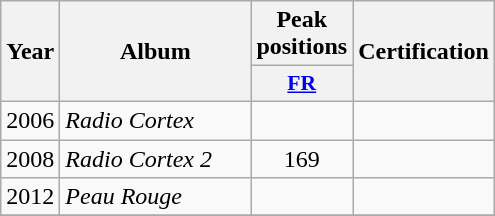<table class="wikitable">
<tr>
<th align="center" rowspan="2" width="10">Year</th>
<th align="center" rowspan="2" width="120">Album</th>
<th align="center" colspan="1" width="20">Peak positions</th>
<th align="center" rowspan="2" width="70">Certification</th>
</tr>
<tr>
<th scope="col" style="width:3em;font-size:90%;"><a href='#'>FR</a><br></th>
</tr>
<tr>
<td style="text-align:center;">2006</td>
<td><em>Radio Cortex</em></td>
<td style="text-align:center;"></td>
<td style="text-align:center;"></td>
</tr>
<tr>
<td style="text-align:center;">2008</td>
<td><em>Radio Cortex 2</em></td>
<td style="text-align:center;">169</td>
<td style="text-align:center;"></td>
</tr>
<tr>
<td style="text-align:center;">2012</td>
<td><em>Peau Rouge</em></td>
<td style="text-align:center;"></td>
<td style="text-align:center;"></td>
</tr>
<tr>
</tr>
</table>
